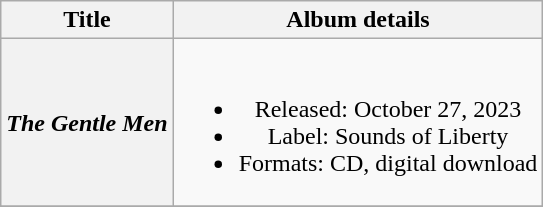<table class="wikitable plainrowheaders" style="text-align:center;">
<tr>
<th scope="col" rowspan="1">Title</th>
<th scope="col" rowspan="1">Album details</th>
</tr>
<tr>
<th scope="row"><em>The Gentle Men</em></th>
<td><br><ul><li>Released: October 27, 2023</li><li>Label: Sounds of Liberty</li><li>Formats: CD, digital download</li></ul></td>
</tr>
<tr>
</tr>
</table>
